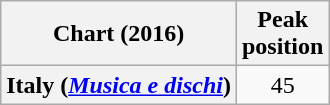<table class="wikitable plainrowheaders" style="text-align:center">
<tr>
<th scope="col">Chart (2016)</th>
<th scope="col">Peak<br>position</th>
</tr>
<tr>
<th scope="row">Italy (<em><a href='#'>Musica e dischi</a></em>)</th>
<td style="text-align:center">45</td>
</tr>
</table>
